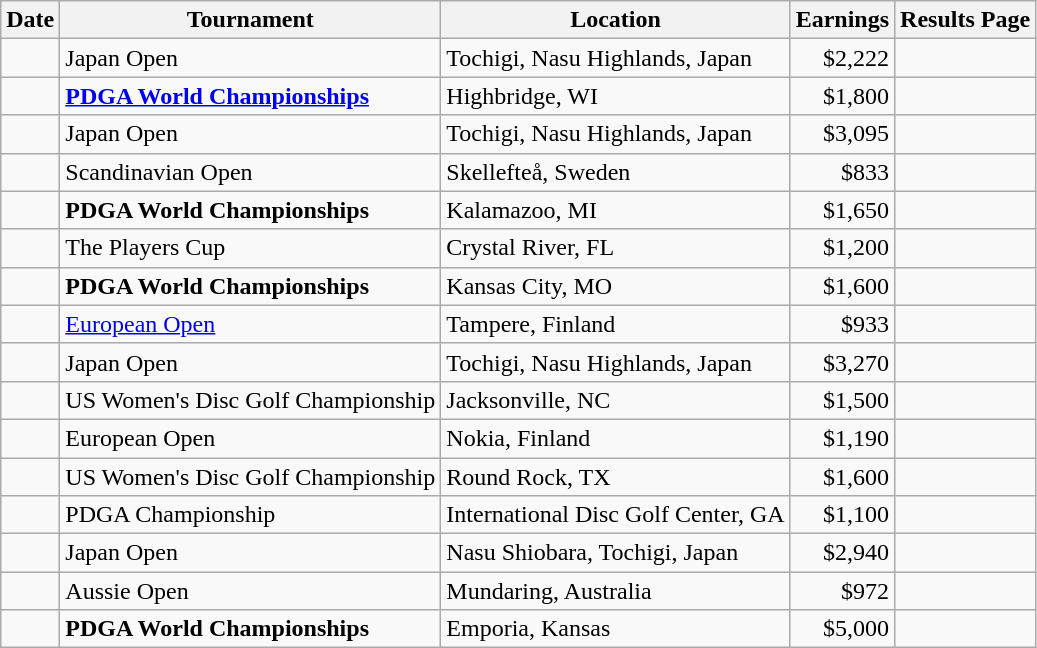<table class="wikitable sortable">
<tr>
<th>Date</th>
<th>Tournament</th>
<th class="unsortable">Location</th>
<th>Earnings</th>
<th class="unsortable">Results Page</th>
</tr>
<tr>
<td></td>
<td>Japan Open</td>
<td>Tochigi, Nasu Highlands, Japan</td>
<td align="right">$2,222</td>
<td></td>
</tr>
<tr>
<td></td>
<td><strong><a href='#'>PDGA World Championships</a></strong></td>
<td>Highbridge, WI</td>
<td align="right">$1,800</td>
<td></td>
</tr>
<tr>
<td></td>
<td>Japan Open</td>
<td>Tochigi, Nasu Highlands, Japan</td>
<td align=right>$3,095</td>
<td></td>
</tr>
<tr>
<td></td>
<td>Scandinavian Open</td>
<td>Skellefteå, Sweden</td>
<td align=right>$833</td>
<td></td>
</tr>
<tr>
<td></td>
<td><strong>PDGA World Championships</strong></td>
<td>Kalamazoo, MI</td>
<td align=right>$1,650</td>
<td></td>
</tr>
<tr>
<td></td>
<td>The Players Cup</td>
<td>Crystal River, FL</td>
<td align=right>$1,200</td>
<td></td>
</tr>
<tr>
<td></td>
<td><strong>PDGA World Championships</strong></td>
<td>Kansas City, MO</td>
<td align=right>$1,600</td>
<td></td>
</tr>
<tr>
<td></td>
<td><a href='#'>European Open</a></td>
<td>Tampere, Finland</td>
<td align=right>$933</td>
<td></td>
</tr>
<tr>
<td></td>
<td>Japan Open</td>
<td>Tochigi, Nasu Highlands, Japan</td>
<td align=right>$3,270</td>
<td></td>
</tr>
<tr>
<td></td>
<td>US Women's Disc Golf Championship</td>
<td>Jacksonville, NC</td>
<td align=right>$1,500</td>
<td></td>
</tr>
<tr>
<td></td>
<td>European Open</td>
<td>Nokia, Finland</td>
<td align=right>$1,190</td>
<td></td>
</tr>
<tr>
<td></td>
<td>US Women's Disc Golf Championship</td>
<td>Round Rock, TX</td>
<td align=right>$1,600</td>
<td></td>
</tr>
<tr>
<td></td>
<td>PDGA Championship</td>
<td>International Disc Golf Center, GA</td>
<td align=right>$1,100</td>
<td></td>
</tr>
<tr>
<td></td>
<td>Japan Open</td>
<td>Nasu Shiobara, Tochigi, Japan</td>
<td align=right>$2,940</td>
<td></td>
</tr>
<tr>
<td></td>
<td>Aussie Open</td>
<td>Mundaring, Australia</td>
<td align=right>$972</td>
<td></td>
</tr>
<tr>
<td></td>
<td><strong>PDGA World Championships</strong></td>
<td>Emporia, Kansas</td>
<td align=right>$5,000</td>
<td></td>
</tr>
</table>
